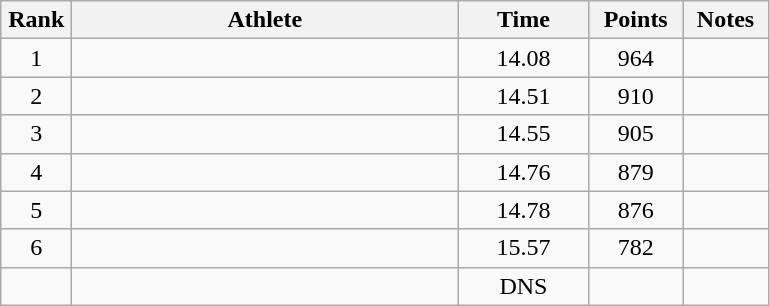<table class="wikitable" style="text-align:center">
<tr>
<th width="40">Rank</th>
<th width="250">Athlete</th>
<th width="80">Time</th>
<th width="55">Points</th>
<th width="50">Notes</th>
</tr>
<tr>
<td>1</td>
<td align="left"></td>
<td>14.08</td>
<td>964</td>
<td></td>
</tr>
<tr>
<td>2</td>
<td align="left"></td>
<td>14.51</td>
<td>910</td>
<td></td>
</tr>
<tr>
<td>3</td>
<td align="left"></td>
<td>14.55</td>
<td>905</td>
<td></td>
</tr>
<tr>
<td>4</td>
<td align="left"></td>
<td>14.76</td>
<td>879</td>
<td></td>
</tr>
<tr>
<td>5</td>
<td align="left"></td>
<td>14.78</td>
<td>876</td>
<td></td>
</tr>
<tr>
<td>6</td>
<td align="left"></td>
<td>15.57</td>
<td>782</td>
<td></td>
</tr>
<tr>
<td></td>
<td align="left"></td>
<td>DNS</td>
<td></td>
<td></td>
</tr>
</table>
